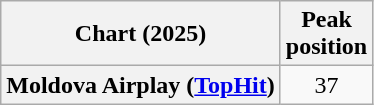<table class="wikitable plainrowheaders" style="text-align:center">
<tr>
<th>Chart (2025)</th>
<th>Peak<br>position</th>
</tr>
<tr>
<th scope="row">Moldova Airplay (<a href='#'>TopHit</a>)</th>
<td>37</td>
</tr>
</table>
